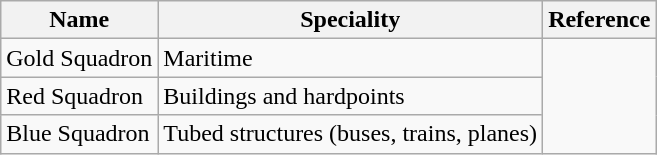<table class="wikitable">
<tr>
<th>Name</th>
<th>Speciality</th>
<th>Reference</th>
</tr>
<tr>
<td>Gold Squadron</td>
<td>Maritime</td>
<td rowspan="3"></td>
</tr>
<tr>
<td>Red Squadron</td>
<td>Buildings and hardpoints</td>
</tr>
<tr>
<td>Blue Squadron</td>
<td>Tubed structures (buses, trains, planes)</td>
</tr>
</table>
